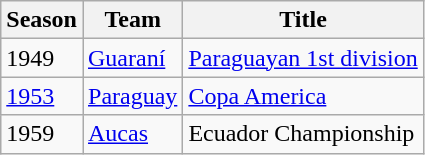<table class="wikitable">
<tr>
<th>Season</th>
<th>Team</th>
<th>Title</th>
</tr>
<tr>
<td>1949</td>
<td><a href='#'>Guaraní</a></td>
<td><a href='#'>Paraguayan 1st division</a></td>
</tr>
<tr>
<td><a href='#'>1953</a></td>
<td><a href='#'>Paraguay</a></td>
<td><a href='#'>Copa America</a></td>
</tr>
<tr>
<td>1959</td>
<td><a href='#'>Aucas</a></td>
<td>Ecuador Championship</td>
</tr>
</table>
